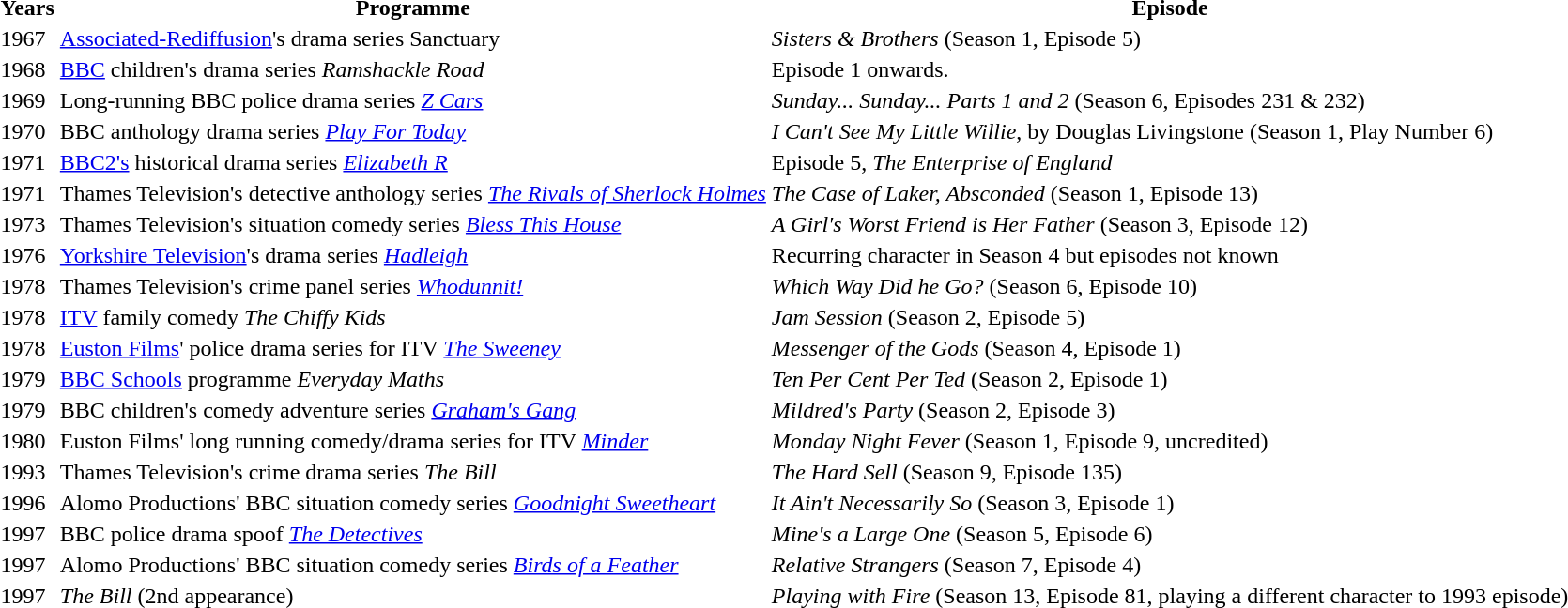<table class="wikilist">
<tr>
<th>Years</th>
<th>Programme</th>
<th>Episode</th>
</tr>
<tr>
<td>1967</td>
<td><a href='#'>Associated-Rediffusion</a>'s drama series Sanctuary</td>
<td><em>Sisters & Brothers</em> (Season 1, Episode 5)</td>
</tr>
<tr>
<td>1968</td>
<td><a href='#'>BBC</a> children's drama series <em>Ramshackle Road</em></td>
<td>Episode 1 onwards.</td>
</tr>
<tr>
<td>1969</td>
<td>Long-running BBC police drama series <em><a href='#'>Z Cars</a></em></td>
<td><em>Sunday... Sunday... Parts 1 and 2</em> (Season 6, Episodes 231 & 232)</td>
</tr>
<tr>
<td>1970</td>
<td>BBC anthology drama series <em><a href='#'>Play For Today</a></em></td>
<td><em>I Can't See My Little Willie</em>, by Douglas Livingstone (Season 1, Play Number 6)</td>
</tr>
<tr>
<td>1971</td>
<td><a href='#'>BBC2's</a> historical drama series <em><a href='#'>Elizabeth R</a></em></td>
<td>Episode 5, <em>The Enterprise of England</em></td>
</tr>
<tr>
<td>1971</td>
<td>Thames Television's detective anthology series <em><a href='#'>The Rivals of Sherlock Holmes</a></em></td>
<td><em>The Case of Laker, Absconded</em> (Season 1, Episode 13)</td>
</tr>
<tr>
<td>1973</td>
<td>Thames Television's situation comedy series <em><a href='#'>Bless This House</a></em></td>
<td><em>A Girl's Worst Friend is Her Father</em> (Season 3, Episode 12)</td>
</tr>
<tr>
<td>1976</td>
<td><a href='#'>Yorkshire Television</a>'s drama series <em><a href='#'>Hadleigh</a></em></td>
<td>Recurring character in Season 4 but episodes not known</td>
</tr>
<tr>
<td>1978</td>
<td>Thames Television's crime panel series <em><a href='#'>Whodunnit!</a></em></td>
<td><em>Which Way Did he Go?</em> (Season 6, Episode 10)</td>
</tr>
<tr>
<td>1978</td>
<td><a href='#'>ITV</a> family comedy <em>The Chiffy Kids</em></td>
<td><em>Jam Session</em> (Season 2, Episode 5)</td>
</tr>
<tr>
<td>1978</td>
<td><a href='#'>Euston Films</a>' police drama series for ITV <em><a href='#'>The Sweeney</a></em></td>
<td><em>Messenger of the Gods</em> (Season 4, Episode 1)</td>
</tr>
<tr>
<td>1979</td>
<td><a href='#'>BBC Schools</a> programme <em>Everyday Maths</em></td>
<td><em>Ten Per Cent Per Ted</em> (Season 2, Episode 1)</td>
</tr>
<tr>
<td>1979</td>
<td>BBC children's comedy adventure series <em><a href='#'>Graham's Gang</a></em></td>
<td><em>Mildred's Party</em> (Season 2, Episode 3)</td>
</tr>
<tr>
<td>1980</td>
<td>Euston Films' long running comedy/drama series for ITV <em><a href='#'>Minder</a></em></td>
<td><em>Monday Night Fever</em> (Season 1, Episode 9, uncredited)</td>
</tr>
<tr>
<td>1993</td>
<td>Thames Television's crime drama series <em>The Bill</em></td>
<td><em>The Hard Sell</em> (Season 9, Episode 135)</td>
</tr>
<tr>
<td>1996</td>
<td>Alomo Productions' BBC situation comedy series <em><a href='#'>Goodnight Sweetheart</a></em></td>
<td><em>It Ain't Necessarily So</em> (Season 3, Episode 1)</td>
</tr>
<tr>
<td>1997</td>
<td>BBC police drama spoof <em><a href='#'>The Detectives</a></em></td>
<td><em>Mine's a Large One</em> (Season 5, Episode 6)</td>
</tr>
<tr>
<td>1997</td>
<td>Alomo Productions' BBC situation comedy series <em><a href='#'>Birds of a Feather</a></em></td>
<td><em>Relative Strangers</em> (Season 7, Episode 4)</td>
</tr>
<tr>
<td>1997</td>
<td><em>The Bill</em> (2nd appearance)</td>
<td><em>Playing with Fire</em> (Season 13, Episode 81, playing a different character to 1993 episode)</td>
</tr>
<tr>
<td></td>
<td></td>
<td></td>
</tr>
<tr>
</tr>
</table>
